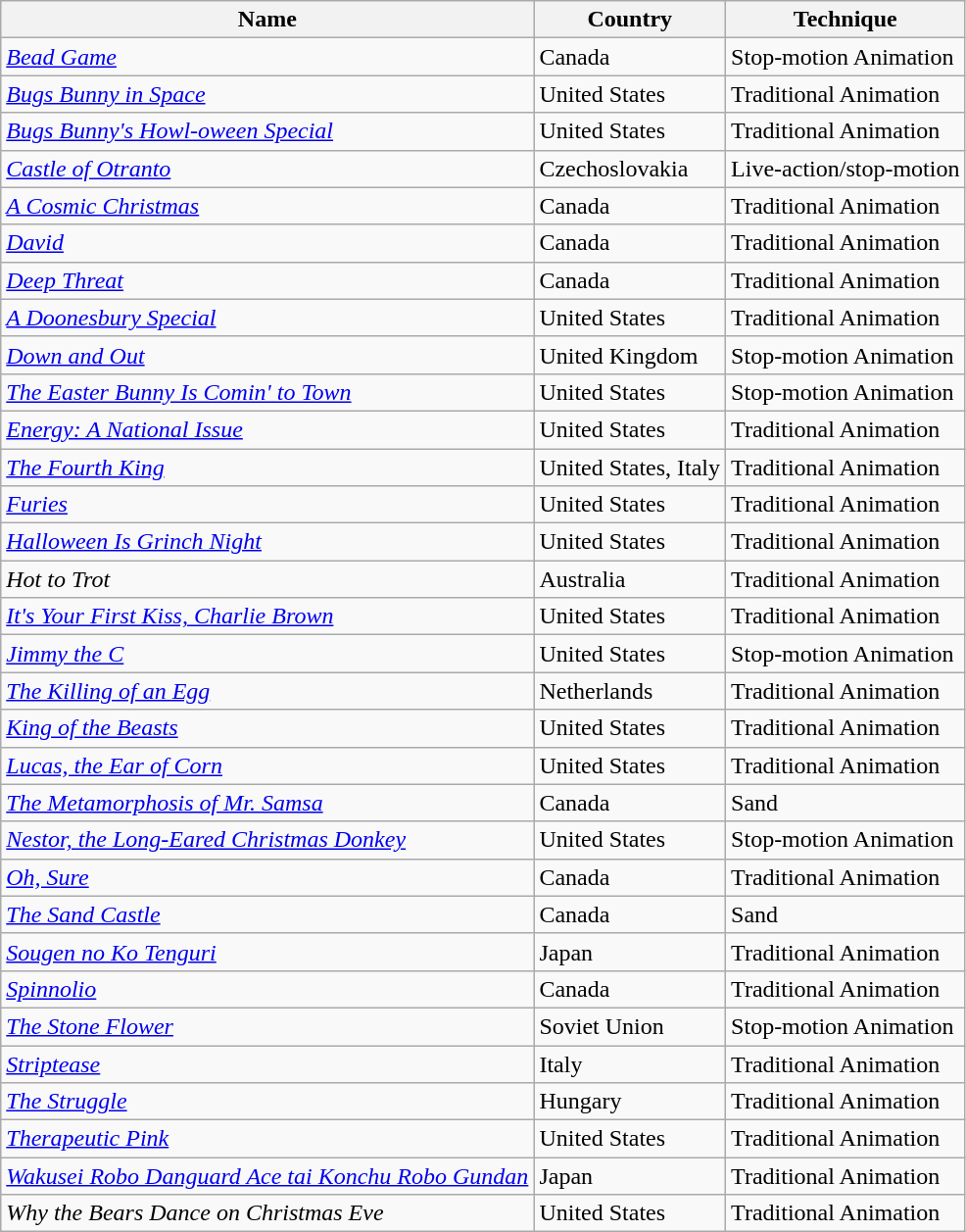<table class="wikitable sortable">
<tr>
<th>Name</th>
<th>Country</th>
<th>Technique</th>
</tr>
<tr>
<td><em><a href='#'>Bead Game</a></em></td>
<td>Canada</td>
<td>Stop-motion Animation</td>
</tr>
<tr>
<td><em><a href='#'>Bugs Bunny in Space</a></em></td>
<td>United States</td>
<td>Traditional Animation</td>
</tr>
<tr>
<td><em><a href='#'>Bugs Bunny's Howl-oween Special</a></em></td>
<td>United States</td>
<td>Traditional Animation</td>
</tr>
<tr>
<td><em><a href='#'>Castle of Otranto</a></em></td>
<td>Czechoslovakia</td>
<td>Live-action/stop-motion</td>
</tr>
<tr>
<td><em><a href='#'>A Cosmic Christmas</a></em></td>
<td>Canada</td>
<td>Traditional Animation</td>
</tr>
<tr>
<td><em><a href='#'>David</a></em></td>
<td>Canada</td>
<td>Traditional Animation</td>
</tr>
<tr>
<td><em><a href='#'>Deep Threat</a></em></td>
<td>Canada</td>
<td>Traditional Animation</td>
</tr>
<tr>
<td><em><a href='#'>A Doonesbury Special</a></em></td>
<td>United States</td>
<td>Traditional Animation</td>
</tr>
<tr>
<td><em><a href='#'>Down and Out</a></em></td>
<td>United Kingdom</td>
<td>Stop-motion Animation</td>
</tr>
<tr>
<td><em><a href='#'>The Easter Bunny Is Comin' to Town</a></em></td>
<td>United States</td>
<td>Stop-motion Animation</td>
</tr>
<tr>
<td><em><a href='#'>Energy: A National Issue</a></em></td>
<td>United States</td>
<td>Traditional Animation</td>
</tr>
<tr>
<td><em><a href='#'>The Fourth King</a></em></td>
<td>United States, Italy</td>
<td>Traditional Animation</td>
</tr>
<tr>
<td><em><a href='#'>Furies</a></em></td>
<td>United States</td>
<td>Traditional Animation</td>
</tr>
<tr>
<td><em><a href='#'>Halloween Is Grinch Night</a></em></td>
<td>United States</td>
<td>Traditional Animation</td>
</tr>
<tr>
<td><em>Hot to Trot</em></td>
<td>Australia</td>
<td>Traditional Animation</td>
</tr>
<tr>
<td><em><a href='#'>It's Your First Kiss, Charlie Brown</a></em></td>
<td>United States</td>
<td>Traditional Animation</td>
</tr>
<tr>
<td><em><a href='#'>Jimmy the C</a></em></td>
<td>United States</td>
<td>Stop-motion Animation</td>
</tr>
<tr>
<td><em><a href='#'>The Killing of an Egg</a></em></td>
<td>Netherlands</td>
<td>Traditional Animation</td>
</tr>
<tr>
<td><em><a href='#'>King of the Beasts</a></em></td>
<td>United States</td>
<td>Traditional Animation</td>
</tr>
<tr>
<td><em><a href='#'>Lucas, the Ear of Corn</a></em></td>
<td>United States</td>
<td>Traditional Animation</td>
</tr>
<tr>
<td><em><a href='#'>The Metamorphosis of Mr. Samsa</a></em></td>
<td>Canada</td>
<td>Sand</td>
</tr>
<tr>
<td><em><a href='#'>Nestor, the Long-Eared Christmas Donkey</a></em></td>
<td>United States</td>
<td>Stop-motion Animation</td>
</tr>
<tr>
<td><em><a href='#'>Oh, Sure</a></em></td>
<td>Canada</td>
<td>Traditional Animation</td>
</tr>
<tr>
<td><em><a href='#'>The Sand Castle</a></em></td>
<td>Canada</td>
<td>Sand</td>
</tr>
<tr>
<td><em><a href='#'>Sougen no Ko Tenguri</a></em></td>
<td>Japan</td>
<td>Traditional Animation</td>
</tr>
<tr>
<td><em><a href='#'>Spinnolio</a></em></td>
<td>Canada</td>
<td>Traditional Animation</td>
</tr>
<tr>
<td><em><a href='#'>The Stone Flower</a></em></td>
<td>Soviet Union</td>
<td>Stop-motion Animation</td>
</tr>
<tr>
<td><em><a href='#'>Striptease</a></em></td>
<td>Italy</td>
<td>Traditional Animation</td>
</tr>
<tr>
<td><em><a href='#'>The Struggle</a></em></td>
<td>Hungary</td>
<td>Traditional Animation</td>
</tr>
<tr>
<td><em><a href='#'>Therapeutic Pink</a></em></td>
<td>United States</td>
<td>Traditional Animation</td>
</tr>
<tr>
<td><em><a href='#'>Wakusei Robo Danguard Ace tai Konchu Robo Gundan</a></em></td>
<td>Japan</td>
<td>Traditional Animation</td>
</tr>
<tr>
<td><em>Why the Bears Dance on Christmas Eve</em></td>
<td>United States</td>
<td>Traditional Animation</td>
</tr>
</table>
